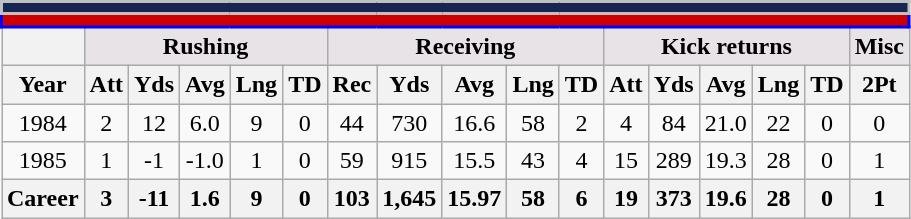<table class=wikitable style="text-align:center">
<tr>
<td ! colspan="17" style="background: #182550; border: 2px solid silver; color:white;"></td>
</tr>
<tr>
<td ! colspan="17" style="background:#c00; border:2px solid blue; color:white;"></td>
</tr>
<tr>
<th></th>
<th colspan="5" style="background:#e7e3e7;">Rushing</th>
<th colspan="5" style="background:#e7e3e7;">Receiving</th>
<th colspan="5" style="background:#e7e3e7;">Kick returns</th>
<th colspan="1" style="background:#e7e3e7;">Misc</th>
</tr>
<tr>
<th>Year</th>
<th>Att</th>
<th>Yds</th>
<th>Avg</th>
<th>Lng</th>
<th>TD</th>
<th>Rec</th>
<th>Yds</th>
<th>Avg</th>
<th>Lng</th>
<th>TD</th>
<th>Att</th>
<th>Yds</th>
<th>Avg</th>
<th>Lng</th>
<th>TD</th>
<th>2Pt</th>
</tr>
<tr>
<td>1984</td>
<td>2</td>
<td>12</td>
<td>6.0</td>
<td>9</td>
<td>0</td>
<td>44</td>
<td>730</td>
<td>16.6</td>
<td>58</td>
<td>2</td>
<td>4</td>
<td>84</td>
<td>21.0</td>
<td>22</td>
<td>0</td>
<td>0</td>
</tr>
<tr>
<td>1985</td>
<td>1</td>
<td>-1</td>
<td>-1.0</td>
<td>1</td>
<td>0</td>
<td>59</td>
<td>915</td>
<td>15.5</td>
<td>43</td>
<td>4</td>
<td>15</td>
<td>289</td>
<td>19.3</td>
<td>28</td>
<td>0</td>
<td>1</td>
</tr>
<tr>
<th>Career</th>
<th>3</th>
<th>-11</th>
<th>1.6</th>
<th>9</th>
<th>0</th>
<th>103</th>
<th>1,645</th>
<th>15.97</th>
<th>58</th>
<th>6</th>
<th>19</th>
<th>373</th>
<th>19.6</th>
<th>28</th>
<th>0</th>
<th>1</th>
</tr>
</table>
